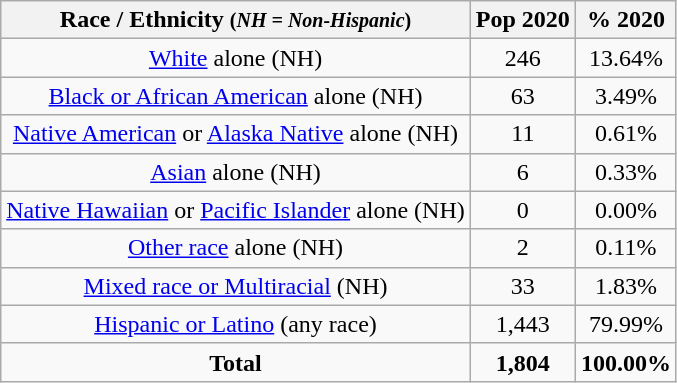<table class="wikitable" style="text-align:center;">
<tr>
<th>Race / Ethnicity <small>(<em>NH = Non-Hispanic</em>)</small></th>
<th>Pop 2020</th>
<th>% 2020</th>
</tr>
<tr>
<td><a href='#'>White</a> alone (NH)</td>
<td>246</td>
<td>13.64%</td>
</tr>
<tr>
<td><a href='#'>Black or African American</a> alone (NH)</td>
<td>63</td>
<td>3.49%</td>
</tr>
<tr>
<td><a href='#'>Native American</a> or <a href='#'>Alaska Native</a> alone (NH)</td>
<td>11</td>
<td>0.61%</td>
</tr>
<tr>
<td><a href='#'>Asian</a> alone (NH)</td>
<td>6</td>
<td>0.33%</td>
</tr>
<tr>
<td><a href='#'>Native Hawaiian</a> or <a href='#'>Pacific Islander</a> alone (NH)</td>
<td>0</td>
<td>0.00%</td>
</tr>
<tr>
<td><a href='#'>Other race</a> alone (NH)</td>
<td>2</td>
<td>0.11%</td>
</tr>
<tr>
<td><a href='#'>Mixed race or Multiracial</a> (NH)</td>
<td>33</td>
<td>1.83%</td>
</tr>
<tr>
<td><a href='#'>Hispanic or Latino</a> (any race)</td>
<td>1,443</td>
<td>79.99%</td>
</tr>
<tr>
<td><strong>Total</strong></td>
<td><strong>1,804</strong></td>
<td><strong>100.00%</strong></td>
</tr>
</table>
